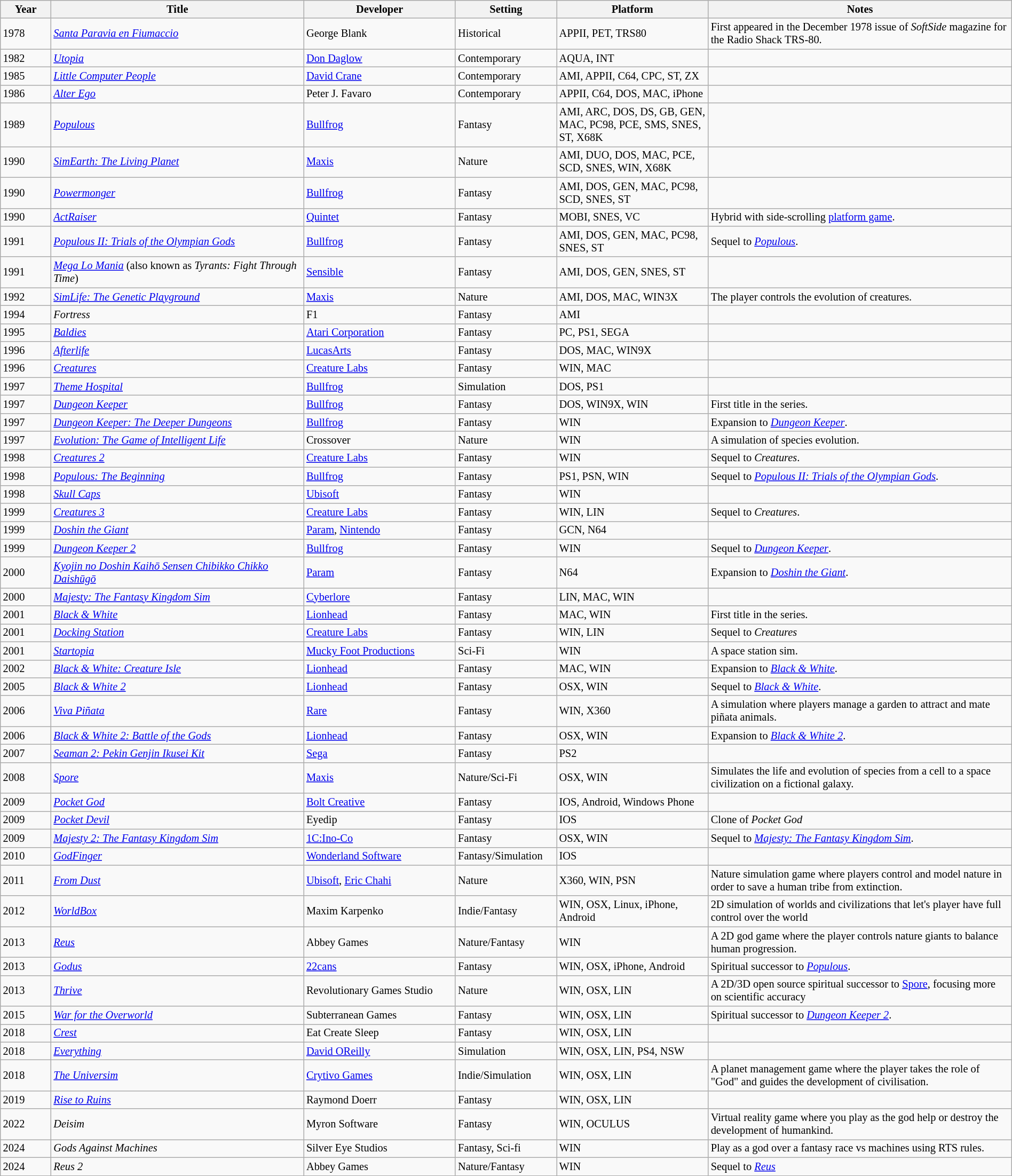<table class="wikitable sortable" style="font-size:85%;width:100%;">
<tr>
<th width="5%">Year</th>
<th width="25%">Title</th>
<th width="15%">Developer</th>
<th width="10%">Setting</th>
<th width="15%">Platform</th>
<th width="30%">Notes</th>
</tr>
<tr>
<td>1978</td>
<td><em><a href='#'>Santa Paravia en Fiumaccio</a></em></td>
<td>George Blank</td>
<td>Historical</td>
<td>APPII, PET, TRS80</td>
<td>First appeared in the December 1978 issue of <em>SoftSide</em> magazine for the Radio Shack TRS-80.</td>
</tr>
<tr>
<td>1982</td>
<td><em><a href='#'>Utopia</a></em></td>
<td><a href='#'>Don Daglow</a></td>
<td>Contemporary</td>
<td>AQUA, INT</td>
<td></td>
</tr>
<tr>
<td>1985</td>
<td><em><a href='#'>Little Computer People</a></em></td>
<td><a href='#'>David Crane</a></td>
<td>Contemporary</td>
<td>AMI, APPII, C64, CPC, ST, ZX</td>
<td></td>
</tr>
<tr>
<td>1986</td>
<td><em><a href='#'>Alter Ego</a></em></td>
<td>Peter J. Favaro</td>
<td>Contemporary</td>
<td>APPII, C64, DOS, MAC, iPhone</td>
<td></td>
</tr>
<tr>
<td>1989</td>
<td><em><a href='#'>Populous</a></em></td>
<td><a href='#'>Bullfrog</a></td>
<td>Fantasy</td>
<td>AMI, ARC, DOS, DS, GB, GEN, MAC, PC98, PCE, SMS, SNES, ST, X68K</td>
<td></td>
</tr>
<tr>
<td>1990</td>
<td><em><a href='#'>SimEarth: The Living Planet</a></em></td>
<td><a href='#'>Maxis</a></td>
<td>Nature</td>
<td>AMI, DUO, DOS, MAC, PCE, SCD, SNES, WIN, X68K</td>
<td></td>
</tr>
<tr>
<td>1990</td>
<td><em><a href='#'>Powermonger</a></em></td>
<td><a href='#'>Bullfrog</a></td>
<td>Fantasy</td>
<td>AMI, DOS, GEN, MAC, PC98, SCD, SNES, ST</td>
<td></td>
</tr>
<tr>
<td>1990</td>
<td><em><a href='#'>ActRaiser</a></em></td>
<td><a href='#'>Quintet</a></td>
<td>Fantasy</td>
<td>MOBI, SNES, VC</td>
<td>Hybrid with side-scrolling <a href='#'>platform game</a>.</td>
</tr>
<tr>
<td>1991</td>
<td><em><a href='#'>Populous II: Trials of the Olympian Gods</a></em></td>
<td><a href='#'>Bullfrog</a></td>
<td>Fantasy</td>
<td>AMI, DOS, GEN, MAC, PC98, SNES, ST</td>
<td>Sequel to <em><a href='#'>Populous</a></em>.</td>
</tr>
<tr>
<td>1991</td>
<td><em><a href='#'>Mega Lo Mania</a></em> (also known as <em>Tyrants: Fight Through Time</em>)</td>
<td><a href='#'>Sensible</a></td>
<td>Fantasy</td>
<td>AMI, DOS, GEN, SNES, ST</td>
<td></td>
</tr>
<tr>
<td>1992</td>
<td><em><a href='#'>SimLife: The Genetic Playground</a></em></td>
<td><a href='#'>Maxis</a></td>
<td>Nature</td>
<td>AMI, DOS, MAC, WIN3X</td>
<td>The player controls the evolution of creatures.</td>
</tr>
<tr>
<td>1994</td>
<td><em>Fortress</em></td>
<td>F1</td>
<td>Fantasy</td>
<td>AMI</td>
<td></td>
</tr>
<tr>
<td>1995</td>
<td><em><a href='#'>Baldies</a></em></td>
<td><a href='#'>Atari Corporation</a></td>
<td>Fantasy</td>
<td>PC, PS1, SEGA</td>
<td></td>
</tr>
<tr>
<td>1996</td>
<td><em><a href='#'>Afterlife</a></em></td>
<td><a href='#'>LucasArts</a></td>
<td>Fantasy</td>
<td>DOS, MAC, WIN9X</td>
<td></td>
</tr>
<tr>
<td>1996</td>
<td><em><a href='#'>Creatures</a></em></td>
<td><a href='#'>Creature Labs</a></td>
<td>Fantasy</td>
<td>WIN, MAC</td>
<td></td>
</tr>
<tr>
<td>1997</td>
<td><em><a href='#'>Theme Hospital</a></em></td>
<td><a href='#'>Bullfrog</a></td>
<td>Simulation</td>
<td>DOS, PS1</td>
<td></td>
</tr>
<tr>
<td>1997</td>
<td><em><a href='#'>Dungeon Keeper</a></em></td>
<td><a href='#'>Bullfrog</a></td>
<td>Fantasy</td>
<td>DOS, WIN9X, WIN</td>
<td>First title in the series.</td>
</tr>
<tr>
<td>1997</td>
<td><em><a href='#'>Dungeon Keeper: The Deeper Dungeons</a></em></td>
<td><a href='#'>Bullfrog</a></td>
<td>Fantasy</td>
<td>WIN</td>
<td>Expansion to <em><a href='#'>Dungeon Keeper</a></em>.</td>
</tr>
<tr>
<td>1997</td>
<td><em><a href='#'>Evolution: The Game of Intelligent Life</a></em></td>
<td>Crossover</td>
<td>Nature</td>
<td>WIN</td>
<td>A simulation of species evolution.</td>
</tr>
<tr>
<td>1998</td>
<td><em><a href='#'>Creatures 2</a></em></td>
<td><a href='#'>Creature Labs</a></td>
<td>Fantasy</td>
<td>WIN</td>
<td>Sequel to <em>Creatures</em>.</td>
</tr>
<tr>
<td>1998</td>
<td><em><a href='#'>Populous: The Beginning</a></em></td>
<td><a href='#'>Bullfrog</a></td>
<td>Fantasy</td>
<td>PS1, PSN, WIN</td>
<td>Sequel to <em><a href='#'>Populous II: Trials of the Olympian Gods</a></em>.</td>
</tr>
<tr>
<td>1998</td>
<td><em><a href='#'>Skull Caps</a></em></td>
<td><a href='#'>Ubisoft</a></td>
<td>Fantasy</td>
<td>WIN</td>
<td></td>
</tr>
<tr>
<td>1999</td>
<td><em><a href='#'>Creatures 3</a></em></td>
<td><a href='#'>Creature Labs</a></td>
<td>Fantasy</td>
<td>WIN, LIN</td>
<td>Sequel to <em>Creatures</em>.</td>
</tr>
<tr>
<td>1999</td>
<td><em><a href='#'>Doshin the Giant</a></em></td>
<td><a href='#'>Param</a>, <a href='#'>Nintendo</a></td>
<td>Fantasy</td>
<td>GCN, N64</td>
<td></td>
</tr>
<tr>
<td>1999</td>
<td><em><a href='#'>Dungeon Keeper 2</a></em></td>
<td><a href='#'>Bullfrog</a></td>
<td>Fantasy</td>
<td>WIN</td>
<td>Sequel to <em><a href='#'>Dungeon Keeper</a></em>.</td>
</tr>
<tr>
<td>2000</td>
<td><em><a href='#'>Kyojin no Doshin Kaihō Sensen Chibikko Chikko Daishūgō</a></em></td>
<td><a href='#'>Param</a></td>
<td>Fantasy</td>
<td>N64</td>
<td>Expansion to <em><a href='#'>Doshin the Giant</a></em>.</td>
</tr>
<tr>
<td>2000</td>
<td><em><a href='#'>Majesty: The Fantasy Kingdom Sim</a></em></td>
<td><a href='#'>Cyberlore</a></td>
<td>Fantasy</td>
<td>LIN, MAC, WIN</td>
<td></td>
</tr>
<tr>
<td>2001</td>
<td><em><a href='#'>Black & White</a></em></td>
<td><a href='#'>Lionhead</a></td>
<td>Fantasy</td>
<td>MAC, WIN</td>
<td>First title in the series.</td>
</tr>
<tr>
<td>2001</td>
<td><em><a href='#'>Docking Station</a></em></td>
<td><a href='#'>Creature Labs</a></td>
<td>Fantasy</td>
<td>WIN, LIN</td>
<td>Sequel to <em>Creatures</em></td>
</tr>
<tr>
<td>2001</td>
<td><em><a href='#'>Startopia</a></em></td>
<td><a href='#'>Mucky Foot Productions</a></td>
<td>Sci-Fi</td>
<td>WIN</td>
<td>A space station sim.</td>
</tr>
<tr>
<td>2002</td>
<td><em><a href='#'>Black & White: Creature Isle</a></em></td>
<td><a href='#'>Lionhead</a></td>
<td>Fantasy</td>
<td>MAC, WIN</td>
<td>Expansion to <em><a href='#'>Black & White</a></em>.</td>
</tr>
<tr>
<td>2005</td>
<td><em><a href='#'>Black & White 2</a></em></td>
<td><a href='#'>Lionhead</a></td>
<td>Fantasy</td>
<td>OSX, WIN</td>
<td>Sequel to <em><a href='#'>Black & White</a></em>.</td>
</tr>
<tr>
<td>2006</td>
<td><em><a href='#'>Viva Piñata</a></em></td>
<td><a href='#'>Rare</a></td>
<td>Fantasy</td>
<td>WIN, X360</td>
<td>A simulation where players manage a garden to attract and mate piñata animals.</td>
</tr>
<tr>
<td>2006</td>
<td><em><a href='#'>Black & White 2: Battle of the Gods</a></em></td>
<td><a href='#'>Lionhead</a></td>
<td>Fantasy</td>
<td>OSX, WIN</td>
<td>Expansion to <em><a href='#'>Black & White 2</a></em>.</td>
</tr>
<tr>
<td>2007</td>
<td><em><a href='#'>Seaman 2: Pekin Genjin Ikusei Kit</a></em></td>
<td><a href='#'>Sega</a></td>
<td>Fantasy</td>
<td>PS2</td>
<td></td>
</tr>
<tr>
<td>2008</td>
<td><em><a href='#'>Spore</a></em></td>
<td><a href='#'>Maxis</a></td>
<td>Nature/Sci-Fi</td>
<td>OSX, WIN</td>
<td>Simulates the life and evolution of species from a cell to a space civilization on a fictional galaxy.</td>
</tr>
<tr>
<td>2009</td>
<td><em><a href='#'>Pocket God</a></em></td>
<td><a href='#'>Bolt Creative</a></td>
<td>Fantasy</td>
<td>IOS, Android, Windows Phone</td>
<td></td>
</tr>
<tr>
<td>2009</td>
<td><em><a href='#'>Pocket Devil</a></em></td>
<td>Eyedip</td>
<td>Fantasy</td>
<td>IOS</td>
<td>Clone of <em>Pocket God</em></td>
</tr>
<tr>
<td>2009</td>
<td><em><a href='#'>Majesty 2: The Fantasy Kingdom Sim</a></em></td>
<td><a href='#'>1C:Ino-Co</a></td>
<td>Fantasy</td>
<td>OSX, WIN</td>
<td>Sequel to <em><a href='#'>Majesty: The Fantasy Kingdom Sim</a></em>.</td>
</tr>
<tr>
<td>2010</td>
<td><em><a href='#'>GodFinger</a></em></td>
<td><a href='#'>Wonderland Software</a></td>
<td>Fantasy/Simulation</td>
<td>IOS</td>
<td></td>
</tr>
<tr>
<td>2011</td>
<td><em><a href='#'>From Dust</a></em></td>
<td><a href='#'>Ubisoft</a>, <a href='#'>Eric Chahi</a></td>
<td>Nature</td>
<td>X360, WIN, PSN</td>
<td>Nature simulation game where players control and model nature in order to save a human tribe from extinction.</td>
</tr>
<tr>
<td>2012</td>
<td><em><a href='#'>WorldBox</a></em></td>
<td>Maxim Karpenko</td>
<td>Indie/Fantasy</td>
<td>WIN, OSX, Linux, iPhone, Android</td>
<td>2D simulation of worlds and civilizations that let's player have full control over the world</td>
</tr>
<tr>
<td>2013</td>
<td><em><a href='#'>Reus</a></em></td>
<td>Abbey Games</td>
<td>Nature/Fantasy</td>
<td>WIN</td>
<td>A 2D god game where the player controls nature giants to balance human progression.</td>
</tr>
<tr>
<td>2013</td>
<td><em><a href='#'>Godus</a></em></td>
<td><a href='#'>22cans</a></td>
<td>Fantasy</td>
<td>WIN, OSX, iPhone, Android</td>
<td>Spiritual successor to <em><a href='#'>Populous</a></em>.</td>
</tr>
<tr>
<td>2013</td>
<td><a href='#'><em>Thrive</em></a></td>
<td>Revolutionary Games Studio</td>
<td>Nature</td>
<td>WIN, OSX, LIN</td>
<td>A 2D/3D open source spiritual successor to <a href='#'>Spore</a>, focusing more on scientific accuracy</td>
</tr>
<tr>
<td>2015</td>
<td><em><a href='#'>War for the Overworld</a></em></td>
<td>Subterranean Games</td>
<td>Fantasy</td>
<td>WIN, OSX, LIN</td>
<td>Spiritual successor to <em><a href='#'>Dungeon Keeper 2</a></em>.</td>
</tr>
<tr>
<td>2018</td>
<td><em><a href='#'>Crest</a></em></td>
<td>Eat Create Sleep</td>
<td>Fantasy</td>
<td>WIN, OSX, LIN</td>
<td></td>
</tr>
<tr>
<td>2018</td>
<td><em><a href='#'>Everything</a></em></td>
<td><a href='#'>David OReilly</a></td>
<td>Simulation</td>
<td>WIN, OSX, LIN, PS4, NSW</td>
<td></td>
</tr>
<tr>
<td>2018</td>
<td><em><a href='#'>The Universim</a></em></td>
<td><a href='#'>Crytivo Games</a></td>
<td>Indie/Simulation</td>
<td>WIN, OSX, LIN</td>
<td>A planet management game where the player takes the role of "God" and guides the development of civilisation.</td>
</tr>
<tr>
<td>2019</td>
<td><em><a href='#'>Rise to Ruins</a></em></td>
<td>Raymond Doerr</td>
<td>Fantasy</td>
<td>WIN, OSX, LIN</td>
<td></td>
</tr>
<tr>
<td>2022</td>
<td><em>Deisim</em></td>
<td>Myron Software</td>
<td>Fantasy</td>
<td>WIN, OCULUS</td>
<td>Virtual reality game where you play as the god help or destroy the development of humankind.</td>
</tr>
<tr>
<td>2024</td>
<td><em>Gods Against Machines</em></td>
<td>Silver Eye Studios</td>
<td>Fantasy, Sci-fi</td>
<td>WIN</td>
<td>Play as a god over a fantasy race vs machines using RTS rules.</td>
</tr>
<tr>
<td>2024</td>
<td><em>Reus 2</em></td>
<td>Abbey Games</td>
<td>Nature/Fantasy</td>
<td>WIN</td>
<td>Sequel to <em><a href='#'>Reus</a></em></td>
</tr>
</table>
